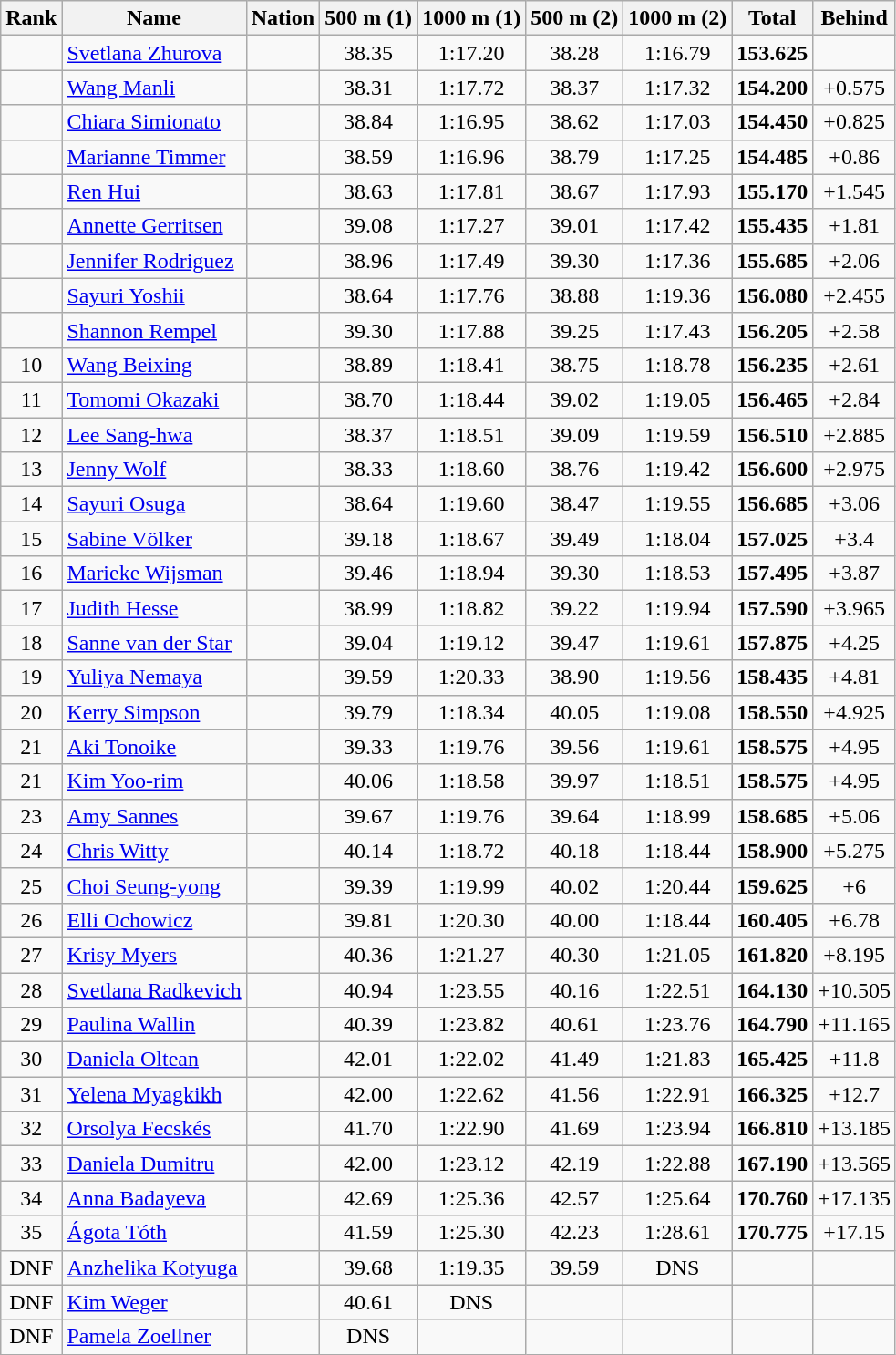<table class="wikitable sortable" style="text-align:center">
<tr>
<th>Rank</th>
<th>Name</th>
<th>Nation</th>
<th>500 m (1)</th>
<th>1000 m (1)</th>
<th>500 m (2)</th>
<th>1000 m (2)</th>
<th>Total</th>
<th>Behind</th>
</tr>
<tr>
<td></td>
<td align=left><a href='#'>Svetlana Zhurova</a></td>
<td align=left></td>
<td>38.35</td>
<td>1:17.20</td>
<td>38.28</td>
<td>1:16.79</td>
<td><strong>153.625</strong></td>
<td></td>
</tr>
<tr>
<td></td>
<td align=left><a href='#'>Wang Manli</a></td>
<td align=left></td>
<td>38.31</td>
<td>1:17.72</td>
<td>38.37</td>
<td>1:17.32</td>
<td><strong>154.200</strong></td>
<td>+0.575</td>
</tr>
<tr>
<td></td>
<td align=left><a href='#'>Chiara Simionato</a></td>
<td align=left></td>
<td>38.84</td>
<td>1:16.95</td>
<td>38.62</td>
<td>1:17.03</td>
<td><strong>154.450</strong></td>
<td>+0.825</td>
</tr>
<tr>
<td></td>
<td align=left><a href='#'>Marianne Timmer</a></td>
<td align=left></td>
<td>38.59</td>
<td>1:16.96</td>
<td>38.79</td>
<td>1:17.25</td>
<td><strong>154.485</strong></td>
<td>+0.86</td>
</tr>
<tr>
<td></td>
<td align=left><a href='#'>Ren Hui</a></td>
<td align=left></td>
<td>38.63</td>
<td>1:17.81</td>
<td>38.67</td>
<td>1:17.93</td>
<td><strong>155.170</strong></td>
<td>+1.545</td>
</tr>
<tr>
<td></td>
<td align=left><a href='#'>Annette Gerritsen</a></td>
<td align=left></td>
<td>39.08</td>
<td>1:17.27</td>
<td>39.01</td>
<td>1:17.42</td>
<td><strong>155.435</strong></td>
<td>+1.81</td>
</tr>
<tr>
<td></td>
<td align=left><a href='#'>Jennifer Rodriguez</a></td>
<td align=left></td>
<td>38.96</td>
<td>1:17.49</td>
<td>39.30</td>
<td>1:17.36</td>
<td><strong>155.685</strong></td>
<td>+2.06</td>
</tr>
<tr>
<td></td>
<td align=left><a href='#'>Sayuri Yoshii</a></td>
<td align=left></td>
<td>38.64</td>
<td>1:17.76</td>
<td>38.88</td>
<td>1:19.36</td>
<td><strong>156.080</strong></td>
<td>+2.455</td>
</tr>
<tr>
<td></td>
<td align=left><a href='#'>Shannon Rempel</a></td>
<td align=left></td>
<td>39.30</td>
<td>1:17.88</td>
<td>39.25</td>
<td>1:17.43</td>
<td><strong>156.205</strong></td>
<td>+2.58</td>
</tr>
<tr>
<td>10</td>
<td align=left><a href='#'>Wang Beixing</a></td>
<td align=left></td>
<td>38.89</td>
<td>1:18.41</td>
<td>38.75</td>
<td>1:18.78</td>
<td><strong>156.235</strong></td>
<td>+2.61</td>
</tr>
<tr>
<td>11</td>
<td align=left><a href='#'>Tomomi Okazaki</a></td>
<td align=left></td>
<td>38.70</td>
<td>1:18.44</td>
<td>39.02</td>
<td>1:19.05</td>
<td><strong>156.465</strong></td>
<td>+2.84</td>
</tr>
<tr>
<td>12</td>
<td align=left><a href='#'>Lee Sang-hwa</a></td>
<td align=left></td>
<td>38.37</td>
<td>1:18.51</td>
<td>39.09</td>
<td>1:19.59</td>
<td><strong>156.510</strong></td>
<td>+2.885</td>
</tr>
<tr>
<td>13</td>
<td align=left><a href='#'>Jenny Wolf</a></td>
<td align=left></td>
<td>38.33</td>
<td>1:18.60</td>
<td>38.76</td>
<td>1:19.42</td>
<td><strong>156.600</strong></td>
<td>+2.975</td>
</tr>
<tr>
<td>14</td>
<td align=left><a href='#'>Sayuri Osuga</a></td>
<td align=left></td>
<td>38.64</td>
<td>1:19.60</td>
<td>38.47</td>
<td>1:19.55</td>
<td><strong>156.685</strong></td>
<td>+3.06</td>
</tr>
<tr>
<td>15</td>
<td align=left><a href='#'>Sabine Völker</a></td>
<td align=left></td>
<td>39.18</td>
<td>1:18.67</td>
<td>39.49</td>
<td>1:18.04</td>
<td><strong>157.025</strong></td>
<td>+3.4</td>
</tr>
<tr>
<td>16</td>
<td align=left><a href='#'>Marieke Wijsman</a></td>
<td align=left></td>
<td>39.46</td>
<td>1:18.94</td>
<td>39.30</td>
<td>1:18.53</td>
<td><strong>157.495</strong></td>
<td>+3.87</td>
</tr>
<tr>
<td>17</td>
<td align=left><a href='#'>Judith Hesse</a></td>
<td align=left></td>
<td>38.99</td>
<td>1:18.82</td>
<td>39.22</td>
<td>1:19.94</td>
<td><strong>157.590</strong></td>
<td>+3.965</td>
</tr>
<tr>
<td>18</td>
<td align=left><a href='#'>Sanne van der Star</a></td>
<td align=left></td>
<td>39.04</td>
<td>1:19.12</td>
<td>39.47</td>
<td>1:19.61</td>
<td><strong>157.875</strong></td>
<td>+4.25</td>
</tr>
<tr>
<td>19</td>
<td align=left><a href='#'>Yuliya Nemaya</a></td>
<td align=left></td>
<td>39.59</td>
<td>1:20.33</td>
<td>38.90</td>
<td>1:19.56</td>
<td><strong>158.435</strong></td>
<td>+4.81</td>
</tr>
<tr>
<td>20</td>
<td align=left><a href='#'>Kerry Simpson</a></td>
<td align=left></td>
<td>39.79</td>
<td>1:18.34</td>
<td>40.05</td>
<td>1:19.08</td>
<td><strong>158.550</strong></td>
<td>+4.925</td>
</tr>
<tr>
<td>21</td>
<td align=left><a href='#'>Aki Tonoike</a></td>
<td align=left></td>
<td>39.33</td>
<td>1:19.76</td>
<td>39.56</td>
<td>1:19.61</td>
<td><strong>158.575</strong></td>
<td>+4.95</td>
</tr>
<tr>
<td>21</td>
<td align=left><a href='#'>Kim Yoo-rim</a></td>
<td align=left></td>
<td>40.06</td>
<td>1:18.58</td>
<td>39.97</td>
<td>1:18.51</td>
<td><strong>158.575</strong></td>
<td>+4.95</td>
</tr>
<tr>
<td>23</td>
<td align=left><a href='#'>Amy Sannes</a></td>
<td align=left></td>
<td>39.67</td>
<td>1:19.76</td>
<td>39.64</td>
<td>1:18.99</td>
<td><strong>158.685</strong></td>
<td>+5.06</td>
</tr>
<tr>
<td>24</td>
<td align=left><a href='#'>Chris Witty</a></td>
<td align=left></td>
<td>40.14</td>
<td>1:18.72</td>
<td>40.18</td>
<td>1:18.44</td>
<td><strong>158.900</strong></td>
<td>+5.275</td>
</tr>
<tr>
<td>25</td>
<td align=left><a href='#'>Choi Seung-yong</a></td>
<td align=left></td>
<td>39.39</td>
<td>1:19.99</td>
<td>40.02</td>
<td>1:20.44</td>
<td><strong>159.625</strong></td>
<td>+6</td>
</tr>
<tr>
<td>26</td>
<td align=left><a href='#'>Elli Ochowicz</a></td>
<td align=left></td>
<td>39.81</td>
<td>1:20.30</td>
<td>40.00</td>
<td>1:18.44</td>
<td><strong>160.405</strong></td>
<td>+6.78</td>
</tr>
<tr>
<td>27</td>
<td align=left><a href='#'>Krisy Myers</a></td>
<td align=left></td>
<td>40.36</td>
<td>1:21.27</td>
<td>40.30</td>
<td>1:21.05</td>
<td><strong>161.820</strong></td>
<td>+8.195</td>
</tr>
<tr>
<td>28</td>
<td align=left><a href='#'>Svetlana Radkevich</a></td>
<td align=left></td>
<td>40.94</td>
<td>1:23.55</td>
<td>40.16</td>
<td>1:22.51</td>
<td><strong>164.130</strong></td>
<td>+10.505</td>
</tr>
<tr>
<td>29</td>
<td align=left><a href='#'>Paulina Wallin</a></td>
<td align=left></td>
<td>40.39</td>
<td>1:23.82</td>
<td>40.61</td>
<td>1:23.76</td>
<td><strong>164.790</strong></td>
<td>+11.165</td>
</tr>
<tr>
<td>30</td>
<td align=left><a href='#'>Daniela Oltean</a></td>
<td align=left></td>
<td>42.01</td>
<td>1:22.02</td>
<td>41.49</td>
<td>1:21.83</td>
<td><strong>165.425</strong></td>
<td>+11.8</td>
</tr>
<tr>
<td>31</td>
<td align=left><a href='#'>Yelena Myagkikh</a></td>
<td align=left></td>
<td>42.00</td>
<td>1:22.62</td>
<td>41.56</td>
<td>1:22.91</td>
<td><strong>166.325</strong></td>
<td>+12.7</td>
</tr>
<tr>
<td>32</td>
<td align=left><a href='#'>Orsolya Fecskés</a></td>
<td align=left></td>
<td>41.70</td>
<td>1:22.90</td>
<td>41.69</td>
<td>1:23.94</td>
<td><strong>166.810</strong></td>
<td>+13.185</td>
</tr>
<tr>
<td>33</td>
<td align=left><a href='#'>Daniela Dumitru</a></td>
<td align=left></td>
<td>42.00</td>
<td>1:23.12</td>
<td>42.19</td>
<td>1:22.88</td>
<td><strong>167.190</strong></td>
<td>+13.565</td>
</tr>
<tr>
<td>34</td>
<td align=left><a href='#'>Anna Badayeva</a></td>
<td align=left></td>
<td>42.69</td>
<td>1:25.36</td>
<td>42.57</td>
<td>1:25.64</td>
<td><strong>170.760</strong></td>
<td>+17.135</td>
</tr>
<tr>
<td>35</td>
<td align=left><a href='#'>Ágota Tóth</a></td>
<td align=left></td>
<td>41.59</td>
<td>1:25.30</td>
<td>42.23</td>
<td>1:28.61</td>
<td><strong>170.775</strong></td>
<td>+17.15</td>
</tr>
<tr>
<td>DNF</td>
<td align=left><a href='#'>Anzhelika Kotyuga</a></td>
<td align=left></td>
<td>39.68</td>
<td>1:19.35</td>
<td>39.59</td>
<td>DNS</td>
<td></td>
<td></td>
</tr>
<tr>
<td>DNF</td>
<td align=left><a href='#'>Kim Weger</a></td>
<td align=left></td>
<td>40.61</td>
<td>DNS</td>
<td></td>
<td></td>
<td></td>
<td></td>
</tr>
<tr>
<td>DNF</td>
<td align=left><a href='#'>Pamela Zoellner</a></td>
<td align=left></td>
<td>DNS</td>
<td></td>
<td></td>
<td></td>
<td></td>
<td></td>
</tr>
</table>
